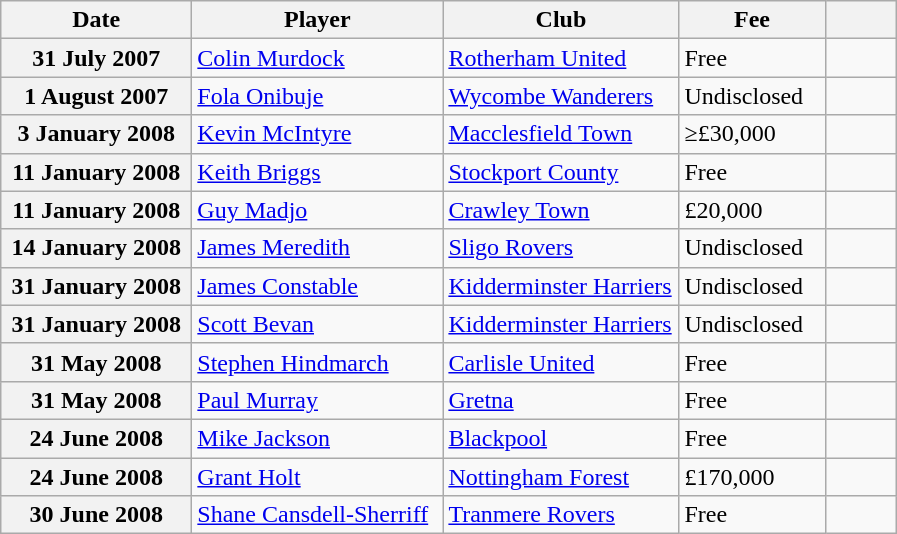<table class="wikitable plainrowheaders">
<tr>
<th scope=col width=120px>Date</th>
<th scope=col width=160px>Player</th>
<th scope=col width=150px>Club</th>
<th scope=col width=90px>Fee</th>
<th scope=col width=40px class=unsortable></th>
</tr>
<tr>
<th scope=row>31 July 2007</th>
<td><a href='#'>Colin Murdock</a></td>
<td><a href='#'>Rotherham United</a></td>
<td>Free</td>
<td align=center></td>
</tr>
<tr>
<th scope=row>1 August 2007</th>
<td><a href='#'>Fola Onibuje</a></td>
<td><a href='#'>Wycombe Wanderers</a></td>
<td>Undisclosed</td>
<td align=center></td>
</tr>
<tr>
<th scope=row>3 January 2008</th>
<td><a href='#'>Kevin McIntyre</a></td>
<td><a href='#'>Macclesfield Town</a></td>
<td>≥£30,000</td>
<td align=center></td>
</tr>
<tr>
<th scope=row>11 January 2008</th>
<td><a href='#'>Keith Briggs</a></td>
<td><a href='#'>Stockport County</a></td>
<td>Free</td>
<td align=center></td>
</tr>
<tr>
<th scope=row>11 January 2008</th>
<td><a href='#'>Guy Madjo</a></td>
<td><a href='#'>Crawley Town</a></td>
<td>£20,000</td>
<td align=center></td>
</tr>
<tr>
<th scope=row>14 January 2008</th>
<td><a href='#'>James Meredith</a></td>
<td><a href='#'>Sligo Rovers</a></td>
<td>Undisclosed</td>
<td align=center></td>
</tr>
<tr>
<th scope=row>31 January 2008</th>
<td><a href='#'>James Constable</a></td>
<td><a href='#'>Kidderminster Harriers</a></td>
<td>Undisclosed</td>
<td align=center></td>
</tr>
<tr>
<th scope=row>31 January 2008</th>
<td><a href='#'>Scott Bevan</a></td>
<td><a href='#'>Kidderminster Harriers</a></td>
<td>Undisclosed</td>
<td align=center></td>
</tr>
<tr>
<th scope=row>31 May 2008</th>
<td><a href='#'>Stephen Hindmarch</a></td>
<td><a href='#'>Carlisle United</a></td>
<td>Free</td>
<td align=center></td>
</tr>
<tr>
<th scope=row>31 May 2008</th>
<td><a href='#'>Paul Murray</a></td>
<td><a href='#'>Gretna</a></td>
<td>Free</td>
<td align=center></td>
</tr>
<tr>
<th scope=row>24 June 2008</th>
<td><a href='#'>Mike Jackson</a></td>
<td><a href='#'>Blackpool</a></td>
<td>Free</td>
<td align=center></td>
</tr>
<tr>
<th scope=row>24 June 2008</th>
<td><a href='#'>Grant Holt</a></td>
<td><a href='#'>Nottingham Forest</a></td>
<td>£170,000</td>
<td align=center></td>
</tr>
<tr>
<th scope=row>30 June 2008</th>
<td><a href='#'>Shane Cansdell-Sherriff</a></td>
<td><a href='#'>Tranmere Rovers</a></td>
<td>Free</td>
<td align=center></td>
</tr>
</table>
